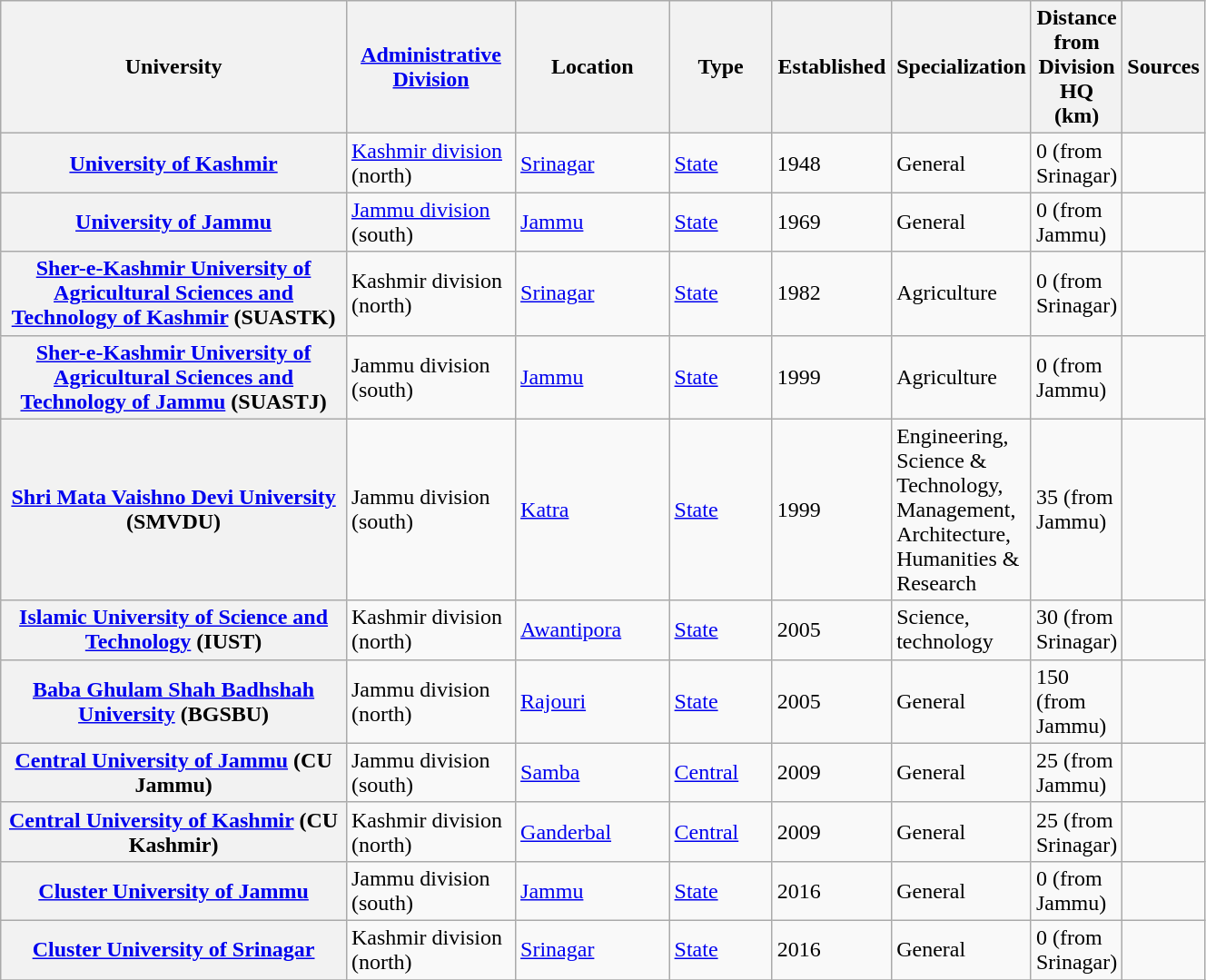<table class="wikitable sortable collapsible plainrowheaders" border="1" style="text-align:left; width:70%">
<tr>
<th scope="col" style="width: 40%;">University</th>
<th scope="col" style="width: 15%;"><a href='#'>Administrative Division</a></th>
<th scope="col" style="width: 15%;">Location</th>
<th scope="col" style="width: 10%;">Type</th>
<th scope="col" style="width: 10%;">Established</th>
<th scope="col" style="width: 30%;">Specialization</th>
<th scope="col" style="width: 30%;">Distance from Division HQ (km)</th>
<th scope="col" style="width: 05%;" class="unsortable">Sources</th>
</tr>
<tr>
<th scope="row"><a href='#'>University of Kashmir</a></th>
<td><a href='#'>Kashmir division</a> (north)</td>
<td><a href='#'>Srinagar</a></td>
<td><a href='#'>State</a></td>
<td>1948</td>
<td>General</td>
<td>0 (from Srinagar)</td>
<td></td>
</tr>
<tr>
<th scope="row"><a href='#'>University of Jammu</a></th>
<td><a href='#'>Jammu division</a> (south)</td>
<td><a href='#'>Jammu</a></td>
<td><a href='#'>State</a></td>
<td>1969</td>
<td>General</td>
<td>0 (from Jammu)</td>
<td></td>
</tr>
<tr>
<th scope="row"><a href='#'>Sher-e-Kashmir University of Agricultural Sciences and Technology of Kashmir</a> (SUASTK)</th>
<td>Kashmir division (north)</td>
<td><a href='#'>Srinagar</a></td>
<td><a href='#'>State</a></td>
<td>1982</td>
<td>Agriculture</td>
<td>0 (from Srinagar)</td>
<td></td>
</tr>
<tr>
<th scope="row"><a href='#'>Sher-e-Kashmir University of Agricultural Sciences and Technology of Jammu</a> (SUASTJ)</th>
<td>Jammu division (south)</td>
<td><a href='#'>Jammu</a></td>
<td><a href='#'>State</a></td>
<td>1999</td>
<td>Agriculture</td>
<td>0 (from Jammu)</td>
<td></td>
</tr>
<tr>
<th scope="row"><a href='#'>Shri Mata Vaishno Devi University</a> (SMVDU)</th>
<td>Jammu division (south)</td>
<td><a href='#'>Katra</a></td>
<td><a href='#'>State</a></td>
<td>1999</td>
<td>Engineering, Science & Technology, Management, Architecture, Humanities & Research</td>
<td>35 (from Jammu)</td>
<td></td>
</tr>
<tr>
<th scope="row"><a href='#'>Islamic University of Science and Technology</a> (IUST)</th>
<td>Kashmir division (north)</td>
<td><a href='#'>Awantipora</a></td>
<td><a href='#'>State</a></td>
<td>2005</td>
<td>Science, technology</td>
<td>30 (from Srinagar)</td>
<td></td>
</tr>
<tr>
<th scope="row"><a href='#'>Baba Ghulam Shah Badhshah University</a> (BGSBU)</th>
<td>Jammu division (north)</td>
<td><a href='#'>Rajouri</a></td>
<td><a href='#'>State</a></td>
<td>2005</td>
<td>General</td>
<td>150 (from Jammu)</td>
<td></td>
</tr>
<tr>
<th scope="row"><a href='#'>Central University of Jammu</a> (CU Jammu)</th>
<td>Jammu division (south)</td>
<td><a href='#'>Samba</a></td>
<td><a href='#'>Central</a></td>
<td>2009</td>
<td>General</td>
<td>25 (from Jammu)</td>
<td></td>
</tr>
<tr>
<th scope="row"><a href='#'>Central University of Kashmir</a> (CU Kashmir)</th>
<td>Kashmir division (north)</td>
<td><a href='#'>Ganderbal</a></td>
<td><a href='#'>Central</a></td>
<td>2009</td>
<td>General</td>
<td>25 (from Srinagar)</td>
<td></td>
</tr>
<tr>
<th scope="row"><a href='#'>Cluster University of Jammu</a></th>
<td>Jammu division (south)</td>
<td><a href='#'>Jammu</a></td>
<td><a href='#'>State</a></td>
<td>2016</td>
<td>General</td>
<td>0 (from Jammu)</td>
<td></td>
</tr>
<tr>
<th scope="row"><a href='#'>Cluster University of Srinagar</a></th>
<td>Kashmir division (north)</td>
<td><a href='#'>Srinagar</a></td>
<td><a href='#'>State</a></td>
<td>2016</td>
<td>General</td>
<td>0 (from Srinagar)</td>
<td></td>
</tr>
<tr>
</tr>
</table>
